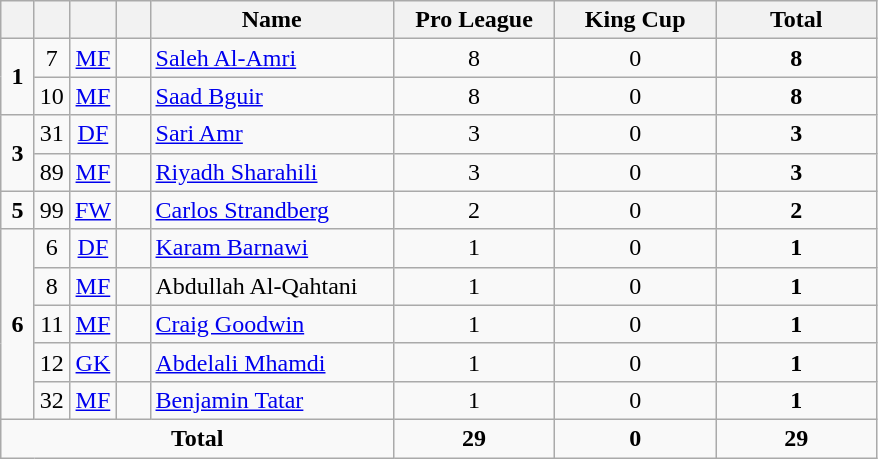<table class="wikitable" style="text-align:center">
<tr>
<th width=15></th>
<th width=15></th>
<th width=15></th>
<th width=15></th>
<th width=155>Name</th>
<th width=100>Pro League</th>
<th width=100>King Cup</th>
<th width=100>Total</th>
</tr>
<tr>
<td rowspan=2><strong>1</strong></td>
<td>7</td>
<td><a href='#'>MF</a></td>
<td></td>
<td align=left><a href='#'>Saleh Al-Amri</a></td>
<td>8</td>
<td>0</td>
<td><strong>8</strong></td>
</tr>
<tr>
<td>10</td>
<td><a href='#'>MF</a></td>
<td></td>
<td align=left><a href='#'>Saad Bguir</a></td>
<td>8</td>
<td>0</td>
<td><strong>8</strong></td>
</tr>
<tr>
<td rowspan=2><strong>3</strong></td>
<td>31</td>
<td><a href='#'>DF</a></td>
<td></td>
<td align=left><a href='#'>Sari Amr</a></td>
<td>3</td>
<td>0</td>
<td><strong>3</strong></td>
</tr>
<tr>
<td>89</td>
<td><a href='#'>MF</a></td>
<td></td>
<td align=left><a href='#'>Riyadh Sharahili</a></td>
<td>3</td>
<td>0</td>
<td><strong>3</strong></td>
</tr>
<tr>
<td><strong>5</strong></td>
<td>99</td>
<td><a href='#'>FW</a></td>
<td></td>
<td align=left><a href='#'>Carlos Strandberg</a></td>
<td>2</td>
<td>0</td>
<td><strong>2</strong></td>
</tr>
<tr>
<td rowspan=5><strong>6</strong></td>
<td>6</td>
<td><a href='#'>DF</a></td>
<td></td>
<td align=left><a href='#'>Karam Barnawi</a></td>
<td>1</td>
<td>0</td>
<td><strong>1</strong></td>
</tr>
<tr>
<td>8</td>
<td><a href='#'>MF</a></td>
<td></td>
<td align=left>Abdullah Al-Qahtani</td>
<td>1</td>
<td>0</td>
<td><strong>1</strong></td>
</tr>
<tr>
<td>11</td>
<td><a href='#'>MF</a></td>
<td></td>
<td align=left><a href='#'>Craig Goodwin</a></td>
<td>1</td>
<td>0</td>
<td><strong>1</strong></td>
</tr>
<tr>
<td>12</td>
<td><a href='#'>GK</a></td>
<td></td>
<td align=left><a href='#'>Abdelali Mhamdi</a></td>
<td>1</td>
<td>0</td>
<td><strong>1</strong></td>
</tr>
<tr>
<td>32</td>
<td><a href='#'>MF</a></td>
<td></td>
<td align=left><a href='#'>Benjamin Tatar</a></td>
<td>1</td>
<td>0</td>
<td><strong>1</strong></td>
</tr>
<tr>
<td colspan=5><strong>Total</strong></td>
<td><strong>29</strong></td>
<td><strong>0</strong></td>
<td><strong>29</strong></td>
</tr>
</table>
